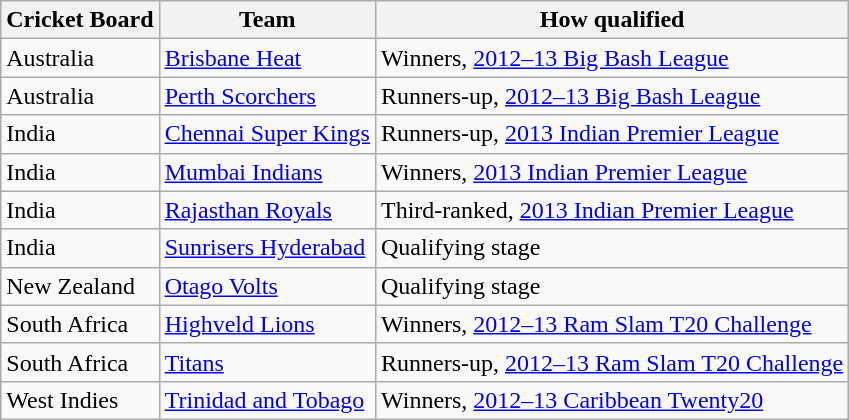<table class="wikitable">
<tr>
<th>Cricket Board</th>
<th>Team</th>
<th>How qualified</th>
</tr>
<tr>
<td>Australia</td>
<td><a href='#'>Brisbane Heat</a></td>
<td>Winners, <a href='#'>2012–13 Big Bash League</a></td>
</tr>
<tr>
<td>Australia</td>
<td><a href='#'>Perth Scorchers</a></td>
<td>Runners-up, <a href='#'>2012–13 Big Bash League</a></td>
</tr>
<tr>
<td>India</td>
<td><a href='#'>Chennai Super Kings</a></td>
<td>Runners-up, <a href='#'>2013 Indian Premier League</a></td>
</tr>
<tr>
<td>India</td>
<td><a href='#'>Mumbai Indians</a></td>
<td>Winners, <a href='#'>2013 Indian Premier League</a></td>
</tr>
<tr>
<td>India</td>
<td><a href='#'>Rajasthan Royals</a></td>
<td>Third-ranked, <a href='#'>2013 Indian Premier League</a></td>
</tr>
<tr>
<td>India</td>
<td><a href='#'>Sunrisers Hyderabad</a></td>
<td>Qualifying stage</td>
</tr>
<tr>
<td>New Zealand</td>
<td><a href='#'>Otago Volts</a></td>
<td>Qualifying stage</td>
</tr>
<tr>
<td>South Africa</td>
<td><a href='#'>Highveld Lions</a></td>
<td>Winners, <a href='#'>2012–13 Ram Slam T20 Challenge</a></td>
</tr>
<tr>
<td>South Africa</td>
<td><a href='#'>Titans</a></td>
<td>Runners-up, <a href='#'>2012–13 Ram Slam T20 Challenge</a></td>
</tr>
<tr>
<td>West Indies</td>
<td><a href='#'>Trinidad and Tobago</a></td>
<td>Winners, <a href='#'>2012–13 Caribbean Twenty20</a></td>
</tr>
</table>
